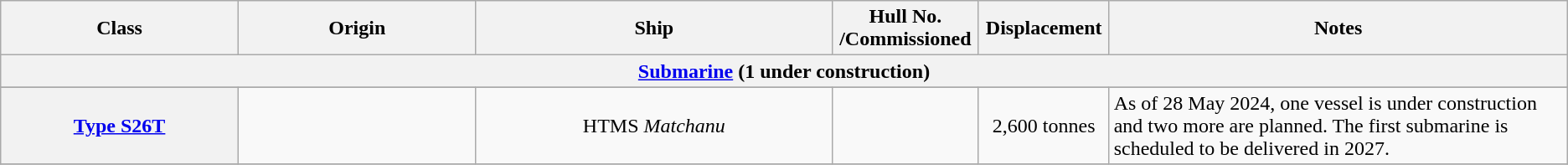<table class="wikitable">
<tr>
<th style="text-align:centre; width:14%;">Class</th>
<th style="text-align:centre; width:14%;">Origin</th>
<th style="text-align:centre; width:21%;">Ship</th>
<th style="text-align:center; width:4%;">Hull No.<br>/Commissioned</th>
<th style="text-align:centre; width:4%;">Displacement</th>
<th style="text-align:centre; width:27%;">Notes</th>
</tr>
<tr>
<th colspan="7"><a href='#'>Submarine</a> (1 under construction)</th>
</tr>
<tr>
</tr>
<tr>
<th style="text-align:centre;"><a href='#'>Type S26T</a></th>
<td></td>
<td ! style="text-align:center;">HTMS <em>Matchanu</em></td>
<td></td>
<td ! style="text-align:center;">2,600 tonnes</td>
<td>As of 28 May 2024, one vessel is under construction and two more are planned. The first submarine is scheduled to be delivered in 2027.</td>
</tr>
<tr>
</tr>
</table>
